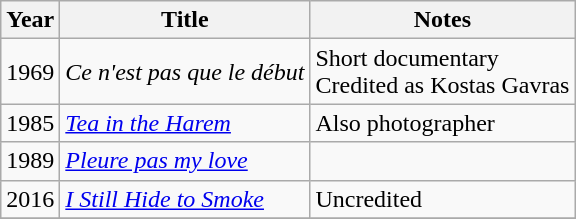<table class="wikitable">
<tr>
<th>Year</th>
<th>Title</th>
<th>Notes</th>
</tr>
<tr>
<td>1969</td>
<td><em>Ce n'est pas que le début</em></td>
<td>Short documentary<br> Credited as Kostas Gavras</td>
</tr>
<tr>
<td>1985</td>
<td><em><a href='#'>Tea in the Harem</a></em></td>
<td>Also photographer</td>
</tr>
<tr>
<td>1989</td>
<td><em><a href='#'>Pleure pas my love</a></em></td>
<td></td>
</tr>
<tr>
<td>2016</td>
<td><em><a href='#'>I Still Hide to Smoke</a></em></td>
<td>Uncredited</td>
</tr>
<tr>
</tr>
</table>
